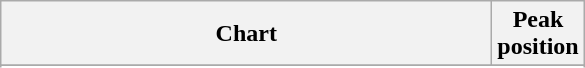<table class="wikitable" plainrowheaders sortable" style="text-align:center;">
<tr>
<th scope="col" style="width:20em;">Chart</th>
<th scope="col">Peak<br>position</th>
</tr>
<tr>
</tr>
<tr>
</tr>
<tr>
</tr>
</table>
